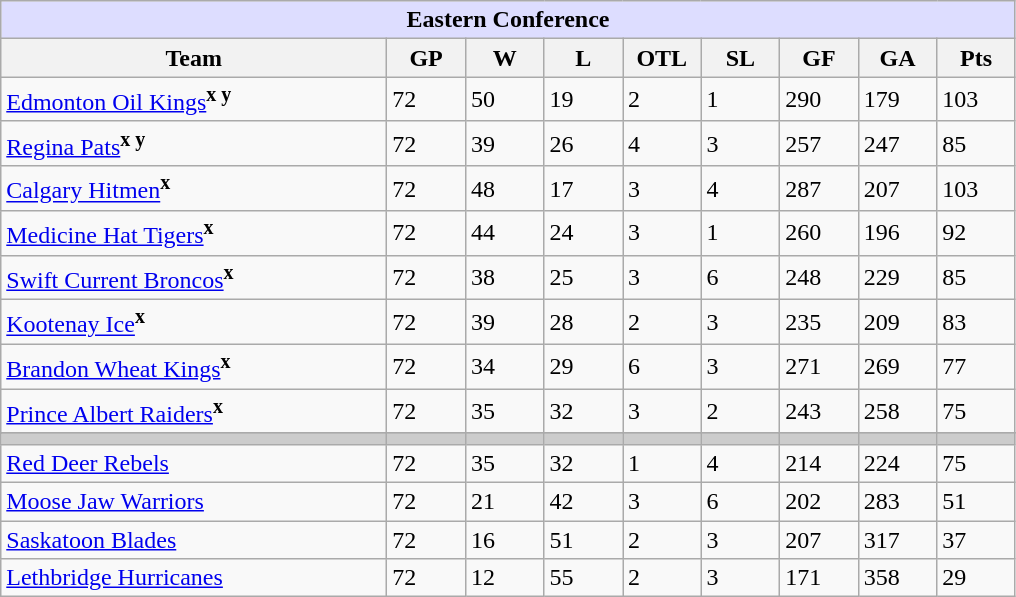<table class="wikitable">
<tr>
<th colspan="9" style="background-color: #DDDDFF;text-align:center;">Eastern Conference</th>
</tr>
<tr>
<th width=250>Team</th>
<th width=45>GP</th>
<th width=45>W</th>
<th width=45>L</th>
<th width=45>OTL</th>
<th width=45>SL</th>
<th width=45>GF</th>
<th width=45>GA</th>
<th width=45>Pts</th>
</tr>
<tr>
<td><a href='#'>Edmonton Oil Kings</a><sup><strong>x y</strong></sup></td>
<td>72</td>
<td>50</td>
<td>19</td>
<td>2</td>
<td>1</td>
<td>290</td>
<td>179</td>
<td>103</td>
</tr>
<tr>
<td><a href='#'>Regina Pats</a><sup><strong>x y</strong></sup></td>
<td>72</td>
<td>39</td>
<td>26</td>
<td>4</td>
<td>3</td>
<td>257</td>
<td>247</td>
<td>85</td>
</tr>
<tr>
<td><a href='#'>Calgary Hitmen</a><sup><strong>x</strong></sup></td>
<td>72</td>
<td>48</td>
<td>17</td>
<td>3</td>
<td>4</td>
<td>287</td>
<td>207</td>
<td>103</td>
</tr>
<tr>
<td><a href='#'>Medicine Hat Tigers</a><sup><strong>x</strong></sup></td>
<td>72</td>
<td>44</td>
<td>24</td>
<td>3</td>
<td>1</td>
<td>260</td>
<td>196</td>
<td>92</td>
</tr>
<tr>
<td><a href='#'>Swift Current Broncos</a><sup><strong>x</strong></sup></td>
<td>72</td>
<td>38</td>
<td>25</td>
<td>3</td>
<td>6</td>
<td>248</td>
<td>229</td>
<td>85</td>
</tr>
<tr>
<td><a href='#'>Kootenay Ice</a><sup><strong>x</strong></sup></td>
<td>72</td>
<td>39</td>
<td>28</td>
<td>2</td>
<td>3</td>
<td>235</td>
<td>209</td>
<td>83</td>
</tr>
<tr>
<td><a href='#'>Brandon Wheat Kings</a><sup><strong>x</strong></sup></td>
<td>72</td>
<td>34</td>
<td>29</td>
<td>6</td>
<td>3</td>
<td>271</td>
<td>269</td>
<td>77</td>
</tr>
<tr>
<td><a href='#'>Prince Albert Raiders</a><sup><strong>x</strong></sup></td>
<td>72</td>
<td>35</td>
<td>32</td>
<td>3</td>
<td>2</td>
<td>243</td>
<td>258</td>
<td>75</td>
</tr>
<tr>
</tr>
<tr bgcolor="#cccccc">
<td></td>
<td></td>
<td></td>
<td></td>
<td></td>
<td></td>
<td></td>
<td></td>
<td></td>
</tr>
<tr>
<td><a href='#'>Red Deer Rebels</a></td>
<td>72</td>
<td>35</td>
<td>32</td>
<td>1</td>
<td>4</td>
<td>214</td>
<td>224</td>
<td>75</td>
</tr>
<tr>
<td><a href='#'>Moose Jaw Warriors</a></td>
<td>72</td>
<td>21</td>
<td>42</td>
<td>3</td>
<td>6</td>
<td>202</td>
<td>283</td>
<td>51</td>
</tr>
<tr>
<td><a href='#'>Saskatoon Blades</a></td>
<td>72</td>
<td>16</td>
<td>51</td>
<td>2</td>
<td>3</td>
<td>207</td>
<td>317</td>
<td>37</td>
</tr>
<tr>
<td><a href='#'>Lethbridge Hurricanes</a></td>
<td>72</td>
<td>12</td>
<td>55</td>
<td>2</td>
<td>3</td>
<td>171</td>
<td>358</td>
<td>29</td>
</tr>
</table>
